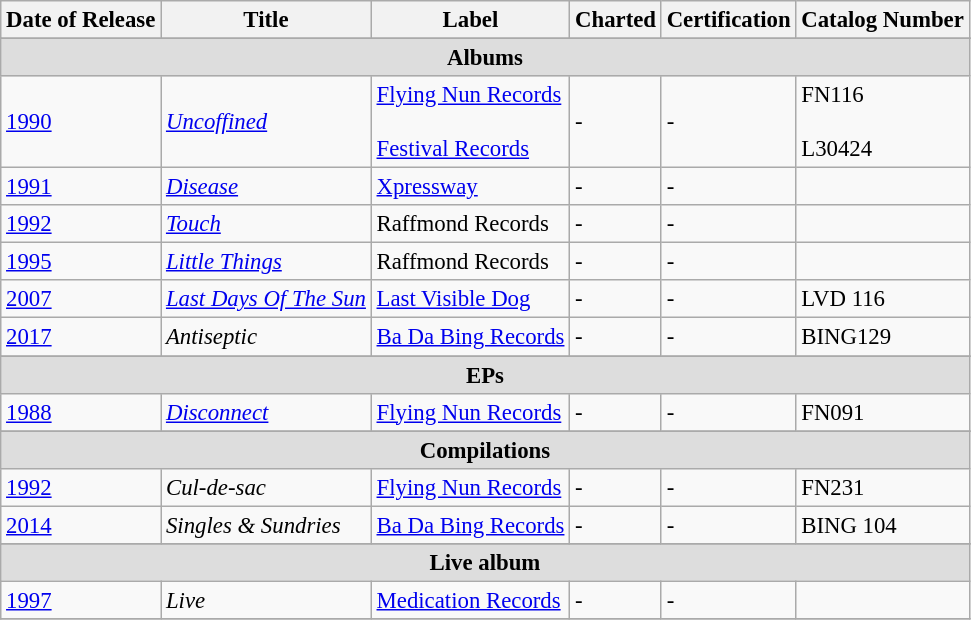<table class="wikitable" style="font-size: 95%;">
<tr>
<th>Date of Release</th>
<th>Title</th>
<th>Label</th>
<th>Charted</th>
<th>Certification</th>
<th>Catalog Number</th>
</tr>
<tr>
</tr>
<tr bgcolor="#DDDDDD">
<td colspan=7 align=center><strong>Albums</strong></td>
</tr>
<tr>
<td><a href='#'>1990</a></td>
<td><em><a href='#'>Uncoffined</a></em></td>
<td><a href='#'>Flying Nun Records</a><br><br><a href='#'>Festival Records</a></td>
<td>-</td>
<td>-</td>
<td>FN116<br><br>L30424</td>
</tr>
<tr>
<td><a href='#'>1991</a></td>
<td><em><a href='#'>Disease</a></em></td>
<td><a href='#'>Xpressway</a></td>
<td>-</td>
<td>-</td>
<td></td>
</tr>
<tr>
<td><a href='#'>1992</a></td>
<td><em><a href='#'>Touch</a></em></td>
<td>Raffmond Records</td>
<td>-</td>
<td>-</td>
<td></td>
</tr>
<tr>
<td><a href='#'>1995</a></td>
<td><em><a href='#'>Little Things</a></em></td>
<td>Raffmond Records</td>
<td>-</td>
<td>-</td>
<td></td>
</tr>
<tr>
<td><a href='#'>2007</a></td>
<td><em><a href='#'>Last Days Of The Sun</a></em></td>
<td><a href='#'>Last Visible Dog</a></td>
<td>-</td>
<td>-</td>
<td>LVD 116</td>
</tr>
<tr>
<td><a href='#'>2017</a></td>
<td><em>Antiseptic</em></td>
<td><a href='#'>Ba Da Bing Records</a></td>
<td>-</td>
<td>-</td>
<td>BING129</td>
</tr>
<tr>
</tr>
<tr bgcolor="#DDDDDD">
<td colspan=7 align=center><strong>EPs</strong></td>
</tr>
<tr>
<td><a href='#'>1988</a></td>
<td><em><a href='#'>Disconnect</a></em></td>
<td><a href='#'>Flying Nun Records</a></td>
<td>-</td>
<td>-</td>
<td>FN091</td>
</tr>
<tr>
</tr>
<tr>
</tr>
<tr bgcolor="#DDDDDD">
<td colspan=7 align=center><strong>Compilations</strong></td>
</tr>
<tr>
<td><a href='#'>1992</a></td>
<td><em>Cul-de-sac</em></td>
<td><a href='#'>Flying Nun Records</a></td>
<td>-</td>
<td>-</td>
<td>FN231</td>
</tr>
<tr>
<td><a href='#'>2014</a></td>
<td><em>Singles & Sundries </em></td>
<td><a href='#'>Ba Da Bing Records</a></td>
<td>-</td>
<td>-</td>
<td>BING 104</td>
</tr>
<tr>
</tr>
<tr bgcolor="#DDDDDD">
<td colspan=7 align=center><strong>Live album</strong></td>
</tr>
<tr>
<td><a href='#'>1997</a></td>
<td><em>Live</em></td>
<td><a href='#'>Medication Records</a></td>
<td>-</td>
<td>-</td>
<td></td>
</tr>
<tr>
</tr>
</table>
